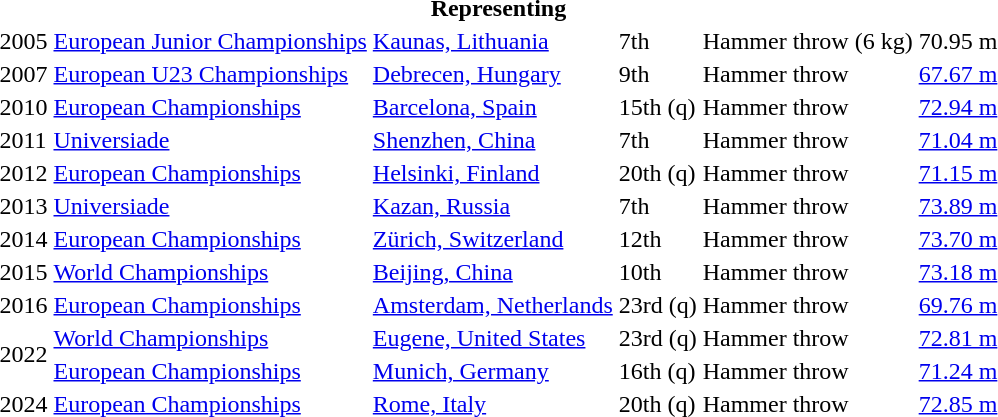<table>
<tr>
<th colspan="6">Representing </th>
</tr>
<tr>
<td>2005</td>
<td><a href='#'>European Junior Championships</a></td>
<td><a href='#'>Kaunas, Lithuania</a></td>
<td>7th</td>
<td>Hammer throw (6 kg)</td>
<td>70.95 m</td>
</tr>
<tr>
<td>2007</td>
<td><a href='#'>European U23 Championships</a></td>
<td><a href='#'>Debrecen, Hungary</a></td>
<td>9th</td>
<td>Hammer throw</td>
<td><a href='#'>67.67 m</a></td>
</tr>
<tr>
<td>2010</td>
<td><a href='#'>European Championships</a></td>
<td><a href='#'>Barcelona, Spain</a></td>
<td>15th (q)</td>
<td>Hammer throw</td>
<td><a href='#'>72.94 m</a></td>
</tr>
<tr>
<td>2011</td>
<td><a href='#'>Universiade</a></td>
<td><a href='#'>Shenzhen, China</a></td>
<td>7th</td>
<td>Hammer throw</td>
<td><a href='#'>71.04 m</a></td>
</tr>
<tr>
<td>2012</td>
<td><a href='#'>European Championships</a></td>
<td><a href='#'>Helsinki, Finland</a></td>
<td>20th (q)</td>
<td>Hammer throw</td>
<td><a href='#'>71.15 m</a></td>
</tr>
<tr>
<td>2013</td>
<td><a href='#'>Universiade</a></td>
<td><a href='#'>Kazan, Russia</a></td>
<td>7th</td>
<td>Hammer throw</td>
<td><a href='#'>73.89 m</a></td>
</tr>
<tr>
<td>2014</td>
<td><a href='#'>European Championships</a></td>
<td><a href='#'>Zürich, Switzerland</a></td>
<td>12th</td>
<td>Hammer throw</td>
<td><a href='#'>73.70 m</a></td>
</tr>
<tr>
<td>2015</td>
<td><a href='#'>World Championships</a></td>
<td><a href='#'>Beijing, China</a></td>
<td>10th</td>
<td>Hammer throw</td>
<td><a href='#'>73.18 m</a></td>
</tr>
<tr>
<td>2016</td>
<td><a href='#'>European Championships</a></td>
<td><a href='#'>Amsterdam, Netherlands</a></td>
<td>23rd (q)</td>
<td>Hammer throw</td>
<td><a href='#'>69.76 m</a></td>
</tr>
<tr>
<td rowspan=2>2022</td>
<td><a href='#'>World Championships</a></td>
<td><a href='#'>Eugene, United States</a></td>
<td>23rd (q)</td>
<td>Hammer throw</td>
<td><a href='#'>72.81 m</a></td>
</tr>
<tr>
<td><a href='#'>European Championships</a></td>
<td><a href='#'>Munich, Germany</a></td>
<td>16th (q)</td>
<td>Hammer throw</td>
<td><a href='#'>71.24 m</a></td>
</tr>
<tr>
<td>2024</td>
<td><a href='#'>European Championships</a></td>
<td><a href='#'>Rome, Italy</a></td>
<td>20th (q)</td>
<td>Hammer throw</td>
<td><a href='#'>72.85 m</a></td>
</tr>
</table>
